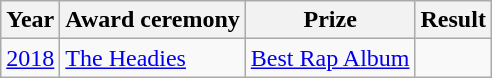<table class ="wikitable">
<tr>
<th>Year</th>
<th>Award ceremony</th>
<th>Prize</th>
<th>Result</th>
</tr>
<tr>
<td><a href='#'>2018</a></td>
<td><a href='#'>The Headies</a></td>
<td><a href='#'>Best Rap Album</a></td>
<td></td>
</tr>
</table>
